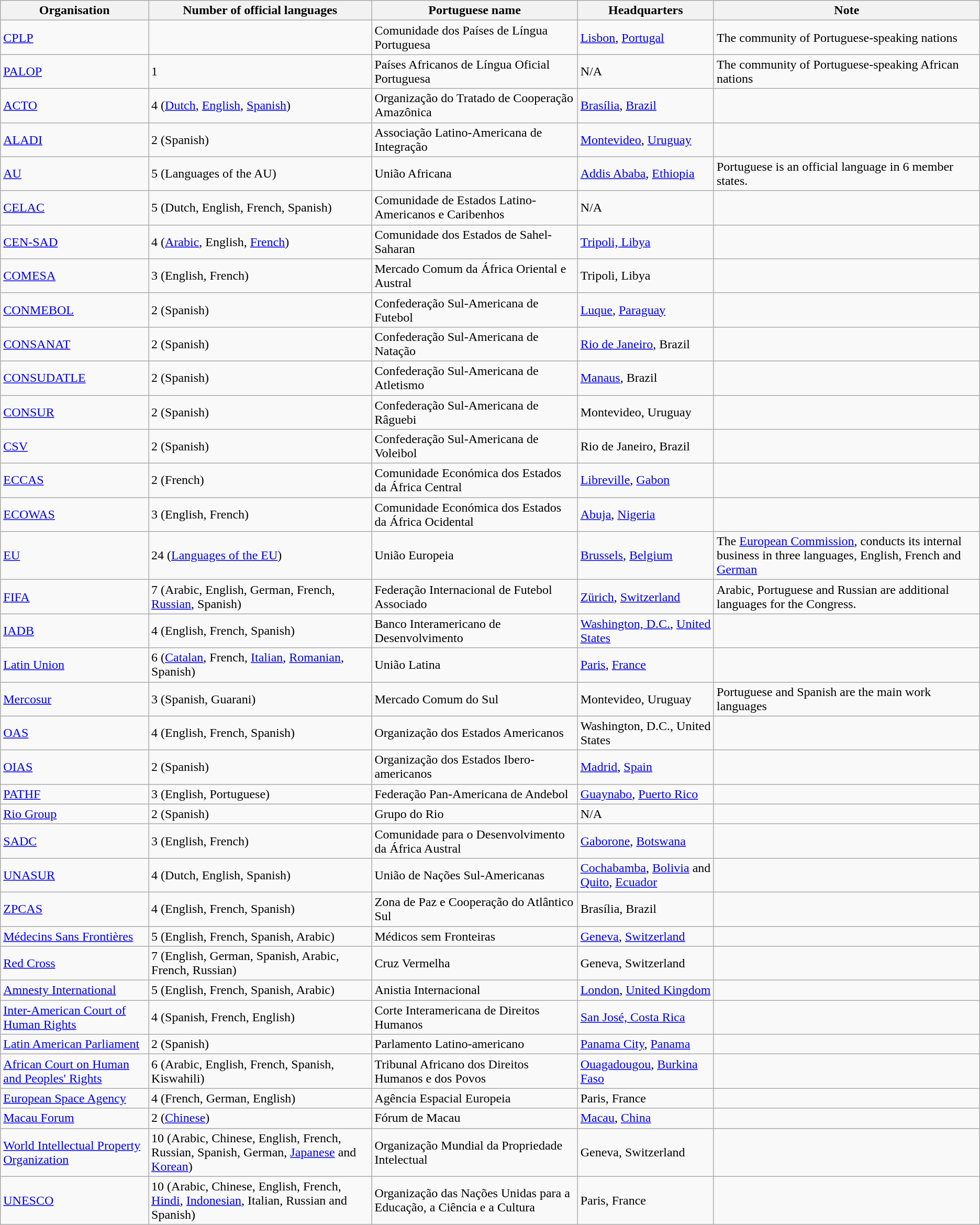<table class="wikitable sortable">
<tr>
<th>Organisation</th>
<th>Number of official languages</th>
<th>Portuguese name</th>
<th>Headquarters</th>
<th>Note</th>
</tr>
<tr>
<td><a href='#'>CPLP</a></td>
<td></td>
<td>Comunidade dos Países de Língua Portuguesa</td>
<td><a href='#'>Lisbon</a>, <a href='#'>Portugal</a></td>
<td>The community of Portuguese-speaking nations</td>
</tr>
<tr>
<td><a href='#'>PALOP</a></td>
<td>1</td>
<td>Países Africanos de Língua Oficial Portuguesa</td>
<td>N/A</td>
<td>The community of Portuguese-speaking African nations</td>
</tr>
<tr>
<td><a href='#'>ACTO</a></td>
<td>4 (<a href='#'>Dutch</a>, <a href='#'>English</a>, <a href='#'>Spanish</a>)</td>
<td>Organização do Tratado de Cooperação Amazônica</td>
<td><a href='#'>Brasília</a>, <a href='#'>Brazil</a></td>
<td></td>
</tr>
<tr>
<td><a href='#'>ALADI</a></td>
<td>2 (Spanish)</td>
<td>Associação Latino-Americana de Integração</td>
<td><a href='#'>Montevideo</a>, <a href='#'>Uruguay</a></td>
<td></td>
</tr>
<tr>
<td><a href='#'>AU</a></td>
<td>5 (Languages of the AU)</td>
<td>União Africana</td>
<td><a href='#'>Addis Ababa</a>, <a href='#'>Ethiopia</a></td>
<td>Portuguese is an official language in 6 member states.</td>
</tr>
<tr>
<td><a href='#'>CELAC</a></td>
<td>5 (Dutch, English, French, Spanish)</td>
<td>Comunidade de Estados Latino-Americanos e Caribenhos</td>
<td>N/A</td>
<td></td>
</tr>
<tr>
<td><a href='#'>CEN-SAD</a></td>
<td>4 (<a href='#'>Arabic</a>, English, <a href='#'>French</a>)</td>
<td>Comunidade dos Estados de Sahel-Saharan</td>
<td><a href='#'>Tripoli, Libya</a></td>
<td></td>
</tr>
<tr>
<td><a href='#'>COMESA</a></td>
<td>3 (English, French)</td>
<td>Mercado Comum da África Oriental e Austral</td>
<td>Tripoli, Libya</td>
<td></td>
</tr>
<tr>
<td><a href='#'>CONMEBOL</a></td>
<td>2 (Spanish)</td>
<td>Confederação Sul-Americana de Futebol</td>
<td><a href='#'>Luque</a>, <a href='#'>Paraguay</a></td>
<td></td>
</tr>
<tr>
<td><a href='#'>CONSANAT</a></td>
<td>2 (Spanish)</td>
<td>Confederação Sul-Americana de Natação</td>
<td><a href='#'>Rio de Janeiro</a>, Brazil</td>
<td></td>
</tr>
<tr>
<td><a href='#'>CONSUDATLE</a></td>
<td>2 (Spanish)</td>
<td>Confederação Sul-Americana de Atletismo</td>
<td><a href='#'>Manaus</a>, Brazil</td>
<td></td>
</tr>
<tr>
<td><a href='#'>CONSUR</a></td>
<td>2 (Spanish)</td>
<td>Confederação Sul-Americana de Râguebi</td>
<td>Montevideo, Uruguay</td>
<td></td>
</tr>
<tr>
<td><a href='#'>CSV</a></td>
<td>2 (Spanish)</td>
<td>Confederação Sul-Americana de Voleibol</td>
<td>Rio de Janeiro, Brazil</td>
<td></td>
</tr>
<tr>
<td><a href='#'>ECCAS</a></td>
<td>2 (French)</td>
<td>Comunidade Económica dos Estados da África Central</td>
<td><a href='#'>Libreville</a>, <a href='#'>Gabon</a></td>
<td></td>
</tr>
<tr>
<td><a href='#'>ECOWAS</a></td>
<td>3 (English, French)</td>
<td>Comunidade Económica dos Estados da África Ocidental</td>
<td><a href='#'>Abuja</a>, <a href='#'>Nigeria</a></td>
<td></td>
</tr>
<tr>
<td><a href='#'>EU</a></td>
<td>24 (<a href='#'>Languages of the EU</a>)</td>
<td>União Europeia</td>
<td><a href='#'>Brussels</a>, <a href='#'>Belgium</a></td>
<td>The <a href='#'>European Commission</a>, conducts its internal business in three languages, English, French and <a href='#'>German</a></td>
</tr>
<tr>
<td><a href='#'>FIFA</a></td>
<td>7 (Arabic, English, German, French, <a href='#'>Russian</a>, Spanish)</td>
<td>Federação Internacional de Futebol Associado</td>
<td><a href='#'>Zürich</a>, <a href='#'>Switzerland</a></td>
<td>Arabic, Portuguese and Russian are additional languages for the Congress.</td>
</tr>
<tr>
<td><a href='#'>IADB</a></td>
<td>4 (English, French, Spanish)</td>
<td>Banco Interamericano de Desenvolvimento</td>
<td><a href='#'>Washington, D.C.</a>, <a href='#'>United States</a></td>
<td></td>
</tr>
<tr>
<td><a href='#'>Latin Union</a></td>
<td>6 (<a href='#'>Catalan</a>, French, <a href='#'>Italian</a>, <a href='#'>Romanian</a>, Spanish)</td>
<td>União Latina</td>
<td><a href='#'>Paris</a>, <a href='#'>France</a></td>
<td></td>
</tr>
<tr>
<td><a href='#'>Mercosur</a></td>
<td>3 (Spanish, Guarani)</td>
<td>Mercado Comum do Sul</td>
<td>Montevideo, Uruguay</td>
<td>Portuguese and Spanish are the main work languages</td>
</tr>
<tr>
<td><a href='#'>OAS</a></td>
<td>4 (English, French, Spanish)</td>
<td>Organização dos Estados Americanos</td>
<td>Washington, D.C., United States</td>
<td></td>
</tr>
<tr>
<td><a href='#'>OIAS</a></td>
<td>2 (Spanish)</td>
<td>Organização dos Estados Ibero-americanos</td>
<td><a href='#'>Madrid</a>, <a href='#'>Spain</a></td>
<td></td>
</tr>
<tr>
<td><a href='#'>PATHF</a></td>
<td>3 (English, Portuguese)</td>
<td>Federação Pan-Americana de Andebol</td>
<td><a href='#'>Guaynabo</a>, <a href='#'>Puerto Rico</a></td>
<td></td>
</tr>
<tr>
<td><a href='#'>Rio Group</a></td>
<td>2 (Spanish)</td>
<td>Grupo do Rio</td>
<td>N/A</td>
<td></td>
</tr>
<tr>
<td><a href='#'>SADC</a></td>
<td>3 (English, French)</td>
<td>Comunidade para o Desenvolvimento da África Austral</td>
<td><a href='#'>Gaborone</a>, <a href='#'>Botswana</a></td>
<td></td>
</tr>
<tr>
<td><a href='#'>UNASUR</a></td>
<td>4 (Dutch, English, Spanish)</td>
<td>União de Nações Sul-Americanas</td>
<td><a href='#'>Cochabamba</a>, <a href='#'>Bolivia</a> and <a href='#'>Quito</a>, <a href='#'>Ecuador</a></td>
<td></td>
</tr>
<tr>
<td><a href='#'>ZPCAS</a></td>
<td>4 (English, French, Spanish)</td>
<td>Zona de Paz e Cooperação do Atlântico Sul</td>
<td>Brasília, Brazil</td>
<td></td>
</tr>
<tr>
<td><a href='#'>Médecins Sans Frontières</a></td>
<td>5 (English, French, Spanish, Arabic)</td>
<td>Médicos sem Fronteiras</td>
<td><a href='#'>Geneva</a>, <a href='#'>Switzerland</a></td>
<td></td>
</tr>
<tr>
<td><a href='#'>Red Cross</a></td>
<td>7 (English, German, Spanish, Arabic, French, Russian)</td>
<td>Cruz Vermelha</td>
<td>Geneva, Switzerland</td>
<td></td>
</tr>
<tr>
<td><a href='#'>Amnesty International</a></td>
<td>5 (English, French, Spanish, Arabic)</td>
<td>Anistia Internacional</td>
<td><a href='#'>London</a>, <a href='#'>United Kingdom</a></td>
<td></td>
</tr>
<tr>
<td><a href='#'>Inter-American Court of Human Rights</a></td>
<td>4 (Spanish, French, English)</td>
<td>Corte Interamericana de Direitos Humanos</td>
<td><a href='#'>San José, Costa Rica</a></td>
<td></td>
</tr>
<tr>
<td><a href='#'>Latin American Parliament</a></td>
<td>2 (Spanish)</td>
<td>Parlamento Latino-americano</td>
<td><a href='#'>Panama City</a>, <a href='#'>Panama</a></td>
<td></td>
</tr>
<tr>
<td><a href='#'>African Court on Human and Peoples' Rights</a></td>
<td>6 (Arabic, English, French, Spanish, Kiswahili)</td>
<td>Tribunal Africano dos Direitos Humanos e dos Povos</td>
<td><a href='#'>Ouagadougou</a>, <a href='#'>Burkina Faso</a></td>
<td></td>
</tr>
<tr>
<td><a href='#'>European Space Agency</a></td>
<td>4 (French, German, English)</td>
<td>Agência Espacial Europeia</td>
<td>Paris, France</td>
<td></td>
</tr>
<tr>
<td><a href='#'>Macau Forum</a></td>
<td>2 (<a href='#'>Chinese</a>)</td>
<td>Fórum de Macau</td>
<td><a href='#'>Macau</a>, <a href='#'>China</a></td>
<td></td>
</tr>
<tr>
<td><a href='#'>World Intellectual Property Organization</a></td>
<td>10 (Arabic, Chinese, English, French, Russian, Spanish, German, <a href='#'>Japanese</a> and <a href='#'>Korean</a>)</td>
<td>Organização Mundial da Propriedade Intelectual</td>
<td>Geneva, Switzerland</td>
<td></td>
</tr>
<tr>
<td><a href='#'>UNESCO</a></td>
<td>10 (Arabic, Chinese, English, French, <a href='#'>Hindi</a>, <a href='#'>Indonesian</a>, Italian, Russian and Spanish)</td>
<td>Organização das Nações Unidas para a Educação, a Ciência e a Cultura</td>
<td>Paris, France</td>
<td></td>
</tr>
</table>
